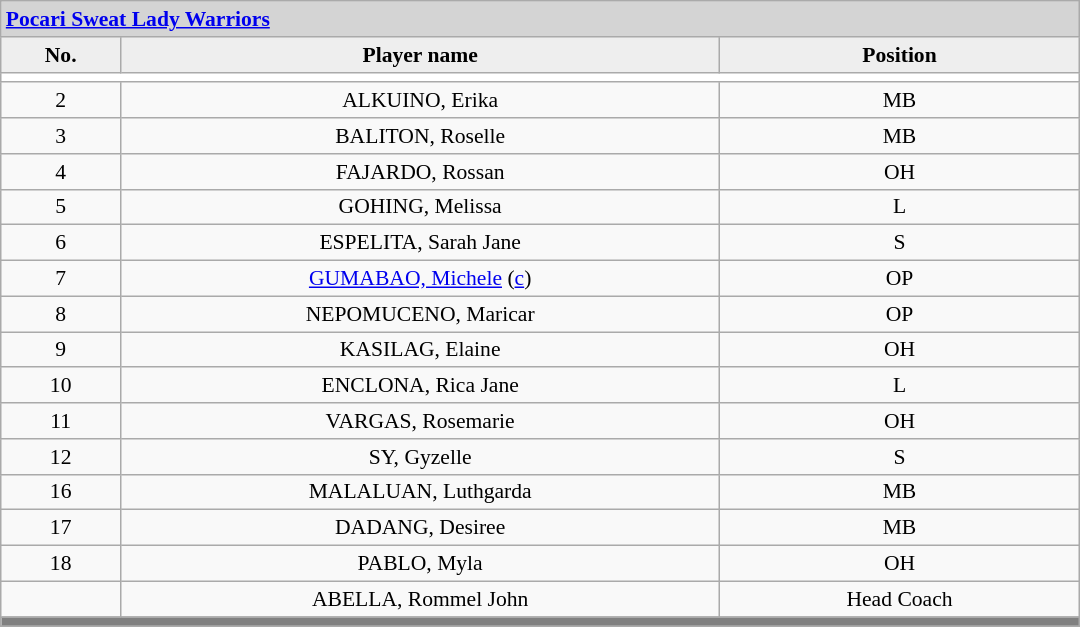<table class="wikitable collapsible autocollapse"  style="text-align:center; font-size:90%; width:50em">
<tr>
<th style="background:#D4D4D4; text-align:left;" colspan=3><a href='#'>Pocari Sweat Lady Warriors</a></th>
</tr>
<tr style="background:#EEEEEE; font-weight:bold;">
<td width=10%>No.</td>
<td width=50%>Player name</td>
<td width=30%>Position</td>
</tr>
<tr style="background:#FFFFFF;">
<td colspan=3 align=center></td>
</tr>
<tr>
<td align=center>2</td>
<td>ALKUINO, Erika</td>
<td align=center>MB</td>
</tr>
<tr>
<td align=center>3</td>
<td>BALITON, Roselle</td>
<td align=center>MB</td>
</tr>
<tr>
<td align=center>4</td>
<td>FAJARDO, Rossan</td>
<td align=center>OH</td>
</tr>
<tr>
<td align=center>5</td>
<td>GOHING, Melissa</td>
<td align=center>L</td>
</tr>
<tr>
<td align=center>6</td>
<td>ESPELITA, Sarah Jane</td>
<td align=center>S</td>
</tr>
<tr>
<td align=center>7</td>
<td><a href='#'>GUMABAO, Michele</a> (<a href='#'>c</a>)</td>
<td align=center>OP</td>
</tr>
<tr>
<td align=center>8</td>
<td>NEPOMUCENO, Maricar</td>
<td align=center>OP</td>
</tr>
<tr>
<td align=center>9</td>
<td>KASILAG, Elaine</td>
<td align=center>OH</td>
</tr>
<tr>
<td align=center>10</td>
<td>ENCLONA, Rica Jane</td>
<td align=center>L</td>
</tr>
<tr>
<td align=center>11</td>
<td>VARGAS, Rosemarie</td>
<td align=center>OH</td>
</tr>
<tr>
<td align=center>12</td>
<td>SY, Gyzelle</td>
<td align=center>S</td>
</tr>
<tr>
<td align=center>16</td>
<td>MALALUAN, Luthgarda</td>
<td align=center>MB</td>
</tr>
<tr>
<td align=center>17</td>
<td>DADANG, Desiree</td>
<td align=center>MB</td>
</tr>
<tr>
<td align=center>18</td>
<td>PABLO, Myla</td>
<td align=center>OH</td>
</tr>
<tr>
<td align=center></td>
<td>ABELLA, Rommel John</td>
<td align=center>Head Coach</td>
</tr>
<tr>
<th style="background:gray;" colspan=3></th>
</tr>
<tr>
</tr>
</table>
